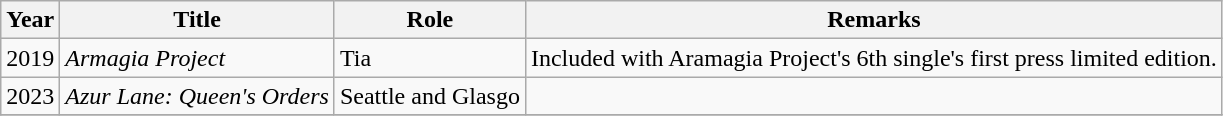<table class="wikitable">
<tr>
<th>Year</th>
<th>Title</th>
<th>Role</th>
<th>Remarks</th>
</tr>
<tr>
<td>2019</td>
<td><em>Armagia Project</em></td>
<td>Tia</td>
<td>Included with Aramagia Project's 6th single's first press limited edition.</td>
</tr>
<tr>
<td>2023</td>
<td><em>Azur Lane: Queen's Orders</em></td>
<td>Seattle and Glasgo</td>
<td></td>
</tr>
<tr>
</tr>
</table>
